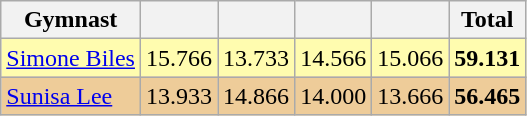<table class="wikitable sortable" style="text-align:center; font-size:100%">
<tr>
<th scope="col">Gymnast</th>
<th scope="col"></th>
<th scope="col"></th>
<th scope="col"></th>
<th scope="col"></th>
<th scope="col">Total</th>
</tr>
<tr style="background:#fffcaf;">
<td align=left><a href='#'>Simone Biles</a></td>
<td>15.766</td>
<td>13.733</td>
<td>14.566</td>
<td>15.066</td>
<td><strong>59.131</strong></td>
</tr>
<tr style="background:#ec9;">
<td align=left><a href='#'>Sunisa Lee</a></td>
<td>13.933</td>
<td>14.866</td>
<td>14.000</td>
<td>13.666</td>
<td><strong>56.465</strong></td>
</tr>
</table>
